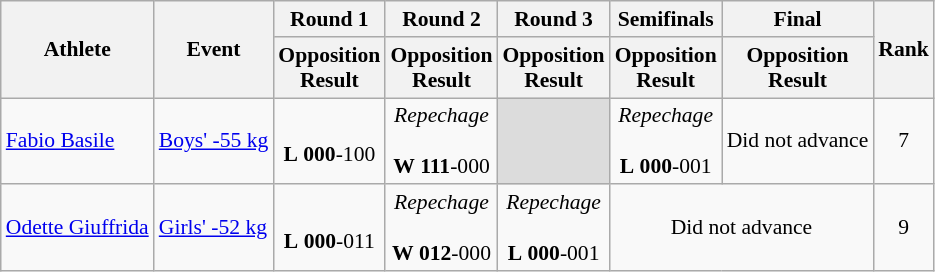<table class="wikitable" border="1" style="font-size:90%">
<tr>
<th rowspan=2>Athlete</th>
<th rowspan=2>Event</th>
<th>Round 1</th>
<th>Round 2</th>
<th>Round 3</th>
<th>Semifinals</th>
<th>Final</th>
<th rowspan=2>Rank</th>
</tr>
<tr>
<th>Opposition<br>Result</th>
<th>Opposition<br>Result</th>
<th>Opposition<br>Result</th>
<th>Opposition<br>Result</th>
<th>Opposition<br>Result</th>
</tr>
<tr>
<td><a href='#'>Fabio Basile</a></td>
<td><a href='#'>Boys' -55 kg</a></td>
<td align=center> <br> <strong>L</strong> <strong>000</strong>-100</td>
<td align=center><em>Repechage</em><br> <br> <strong>W</strong> <strong>111</strong>-000</td>
<td bgcolor=#DCDCDC></td>
<td align=center><em>Repechage</em><br> <br> <strong>L</strong> <strong>000</strong>-001</td>
<td align=center>Did not advance</td>
<td align=center>7</td>
</tr>
<tr>
<td><a href='#'>Odette Giuffrida</a></td>
<td><a href='#'>Girls' -52 kg</a></td>
<td align=center> <br> <strong>L</strong> <strong>000</strong>-011</td>
<td align=center><em>Repechage</em><br> <br> <strong>W</strong> <strong>012</strong>-000</td>
<td align=center><em>Repechage</em><br> <br> <strong>L</strong> <strong>000</strong>-001</td>
<td align=center colspan=2>Did not advance</td>
<td align=center>9</td>
</tr>
</table>
